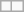<table class="wikitable">
<tr>
<td></td>
<td></td>
</tr>
</table>
